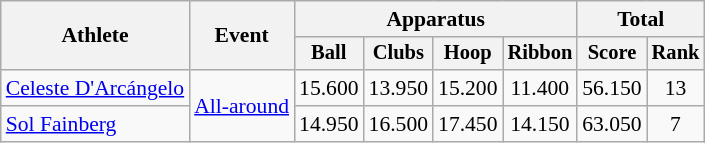<table class="wikitable" style="font-size:90%;text-align:center">
<tr>
<th rowspan=2>Athlete</th>
<th rowspan=2>Event</th>
<th colspan=4>Apparatus</th>
<th colspan=2>Total</th>
</tr>
<tr style=font-size:95%>
<th>Ball</th>
<th>Clubs</th>
<th>Hoop</th>
<th>Ribbon</th>
<th>Score</th>
<th>Rank</th>
</tr>
<tr>
<td style="text-align:left"><a href='#'>Celeste D'Arcángelo</a></td>
<td style="text-align:left" rowspan=2><a href='#'>All-around</a></td>
<td>15.600</td>
<td>13.950</td>
<td>15.200</td>
<td>11.400</td>
<td>56.150</td>
<td>13</td>
</tr>
<tr>
<td style="text-align:left"><a href='#'>Sol Fainberg</a></td>
<td>14.950</td>
<td>16.500</td>
<td>17.450</td>
<td>14.150</td>
<td>63.050</td>
<td>7</td>
</tr>
</table>
